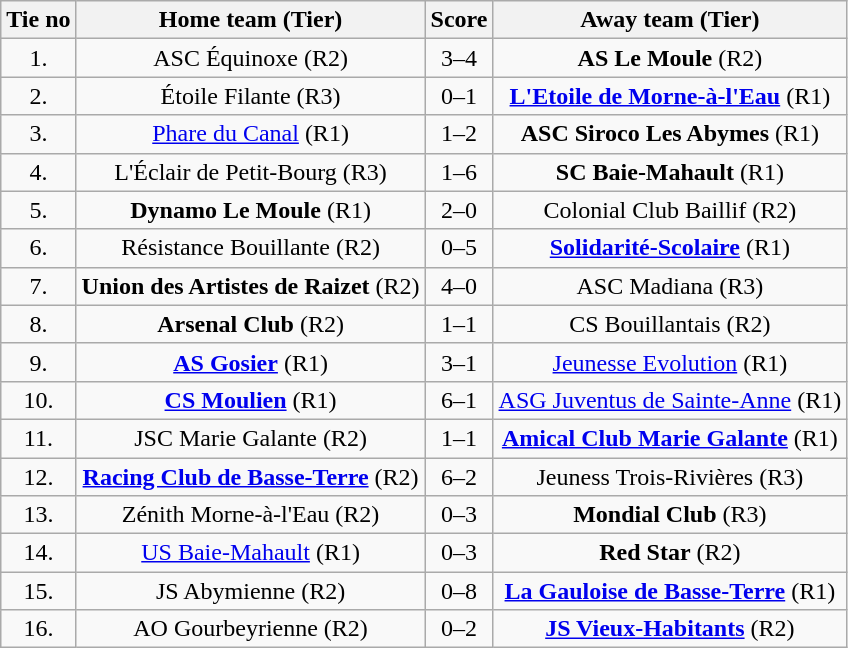<table class="wikitable" style="text-align: center">
<tr>
<th>Tie no</th>
<th>Home team (Tier)</th>
<th>Score</th>
<th>Away team (Tier)</th>
</tr>
<tr>
<td>1.</td>
<td> ASC Équinoxe (R2)</td>
<td>3–4</td>
<td><strong>AS Le Moule</strong> (R2) </td>
</tr>
<tr>
<td>2.</td>
<td> Étoile Filante (R3)</td>
<td>0–1</td>
<td><strong><a href='#'>L'Etoile de Morne-à-l'Eau</a></strong> (R1) </td>
</tr>
<tr>
<td>3.</td>
<td> <a href='#'>Phare du Canal</a> (R1)</td>
<td>1–2</td>
<td><strong>ASC Siroco Les Abymes</strong> (R1) </td>
</tr>
<tr>
<td>4.</td>
<td> L'Éclair de Petit-Bourg (R3)</td>
<td>1–6</td>
<td><strong>SC Baie-Mahault</strong> (R1) </td>
</tr>
<tr>
<td>5.</td>
<td> <strong>Dynamo Le Moule</strong> (R1)</td>
<td>2–0</td>
<td>Colonial Club Baillif (R2) </td>
</tr>
<tr>
<td>6.</td>
<td> Résistance Bouillante (R2)</td>
<td>0–5</td>
<td><strong><a href='#'>Solidarité-Scolaire</a></strong> (R1) </td>
</tr>
<tr>
<td>7.</td>
<td> <strong>Union des Artistes de Raizet</strong> (R2)</td>
<td>4–0</td>
<td>ASC Madiana (R3) </td>
</tr>
<tr>
<td>8.</td>
<td> <strong>Arsenal Club</strong> (R2)</td>
<td>1–1 </td>
<td>CS Bouillantais (R2) </td>
</tr>
<tr>
<td>9.</td>
<td> <strong><a href='#'>AS Gosier</a></strong> (R1)</td>
<td>3–1</td>
<td><a href='#'>Jeunesse Evolution</a> (R1) </td>
</tr>
<tr>
<td>10.</td>
<td> <strong><a href='#'>CS Moulien</a></strong> (R1)</td>
<td>6–1</td>
<td><a href='#'>ASG Juventus de Sainte-Anne</a> (R1) </td>
</tr>
<tr>
<td>11.</td>
<td> JSC Marie Galante (R2)</td>
<td>1–1 </td>
<td><strong><a href='#'>Amical Club Marie Galante</a></strong> (R1) </td>
</tr>
<tr>
<td>12.</td>
<td> <strong><a href='#'>Racing Club de Basse-Terre</a></strong> (R2)</td>
<td>6–2</td>
<td>Jeuness Trois-Rivières (R3) </td>
</tr>
<tr>
<td>13.</td>
<td> Zénith Morne-à-l'Eau (R2)</td>
<td>0–3</td>
<td><strong>Mondial Club</strong> (R3) </td>
</tr>
<tr>
<td>14.</td>
<td> <a href='#'>US Baie-Mahault</a> (R1)</td>
<td>0–3</td>
<td><strong>Red Star</strong> (R2) </td>
</tr>
<tr>
<td>15.</td>
<td> JS Abymienne (R2)</td>
<td>0–8</td>
<td><strong><a href='#'>La Gauloise de Basse-Terre</a></strong> (R1) </td>
</tr>
<tr>
<td>16.</td>
<td> AO Gourbeyrienne (R2)</td>
<td>0–2</td>
<td><strong><a href='#'>JS Vieux-Habitants</a></strong> (R2) </td>
</tr>
</table>
